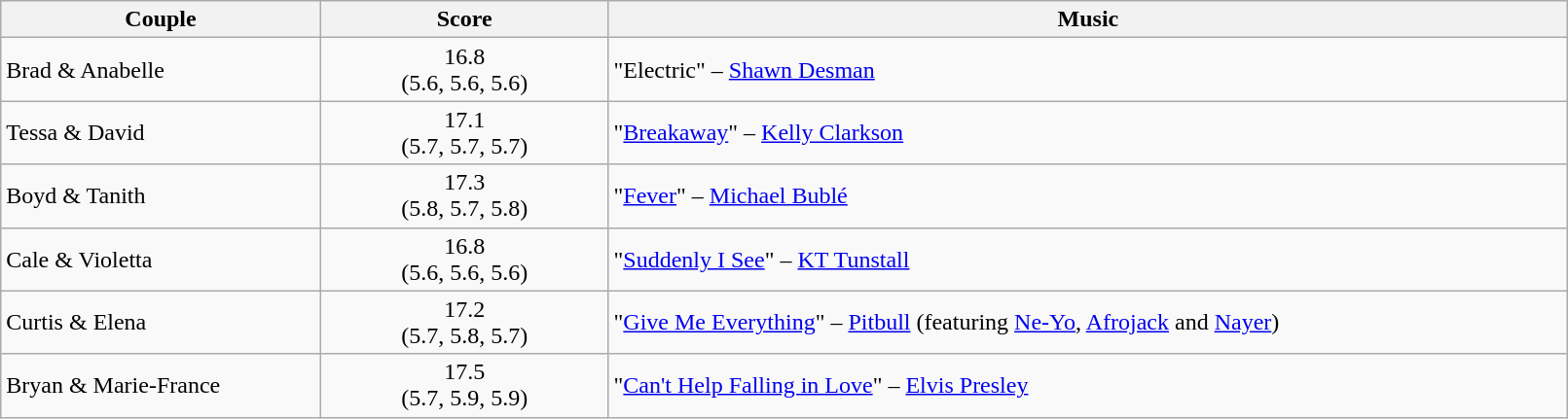<table class="wikitable" style="width:85%;">
<tr>
<th style="width:20%;">Couple</th>
<th style="width:18%;">Score</th>
<th style="width:60%;">Music</th>
</tr>
<tr>
<td>Brad & Anabelle</td>
<td style="text-align:center;">16.8 <br> (5.6, 5.6, 5.6)</td>
<td>"Electric" – <a href='#'>Shawn Desman</a></td>
</tr>
<tr>
<td>Tessa & David</td>
<td style="text-align:center;">17.1 <br> (5.7, 5.7, 5.7)</td>
<td>"<a href='#'>Breakaway</a>" – <a href='#'>Kelly Clarkson</a></td>
</tr>
<tr>
<td>Boyd & Tanith</td>
<td style="text-align:center;">17.3 <br> (5.8, 5.7, 5.8)</td>
<td>"<a href='#'>Fever</a>" – <a href='#'>Michael Bublé</a></td>
</tr>
<tr>
<td>Cale & Violetta</td>
<td style="text-align:center;">16.8 <br> (5.6, 5.6, 5.6)</td>
<td>"<a href='#'>Suddenly I See</a>" – <a href='#'>KT Tunstall</a></td>
</tr>
<tr>
<td>Curtis & Elena</td>
<td style="text-align:center;">17.2 <br> (5.7, 5.8, 5.7)</td>
<td>"<a href='#'>Give Me Everything</a>" – <a href='#'>Pitbull</a> (featuring <a href='#'>Ne-Yo</a>, <a href='#'>Afrojack</a> and <a href='#'>Nayer</a>)</td>
</tr>
<tr>
<td>Bryan & Marie-France</td>
<td style="text-align:center;">17.5 <br> (5.7, 5.9, 5.9)</td>
<td>"<a href='#'>Can't Help Falling in Love</a>" – <a href='#'>Elvis Presley</a></td>
</tr>
</table>
